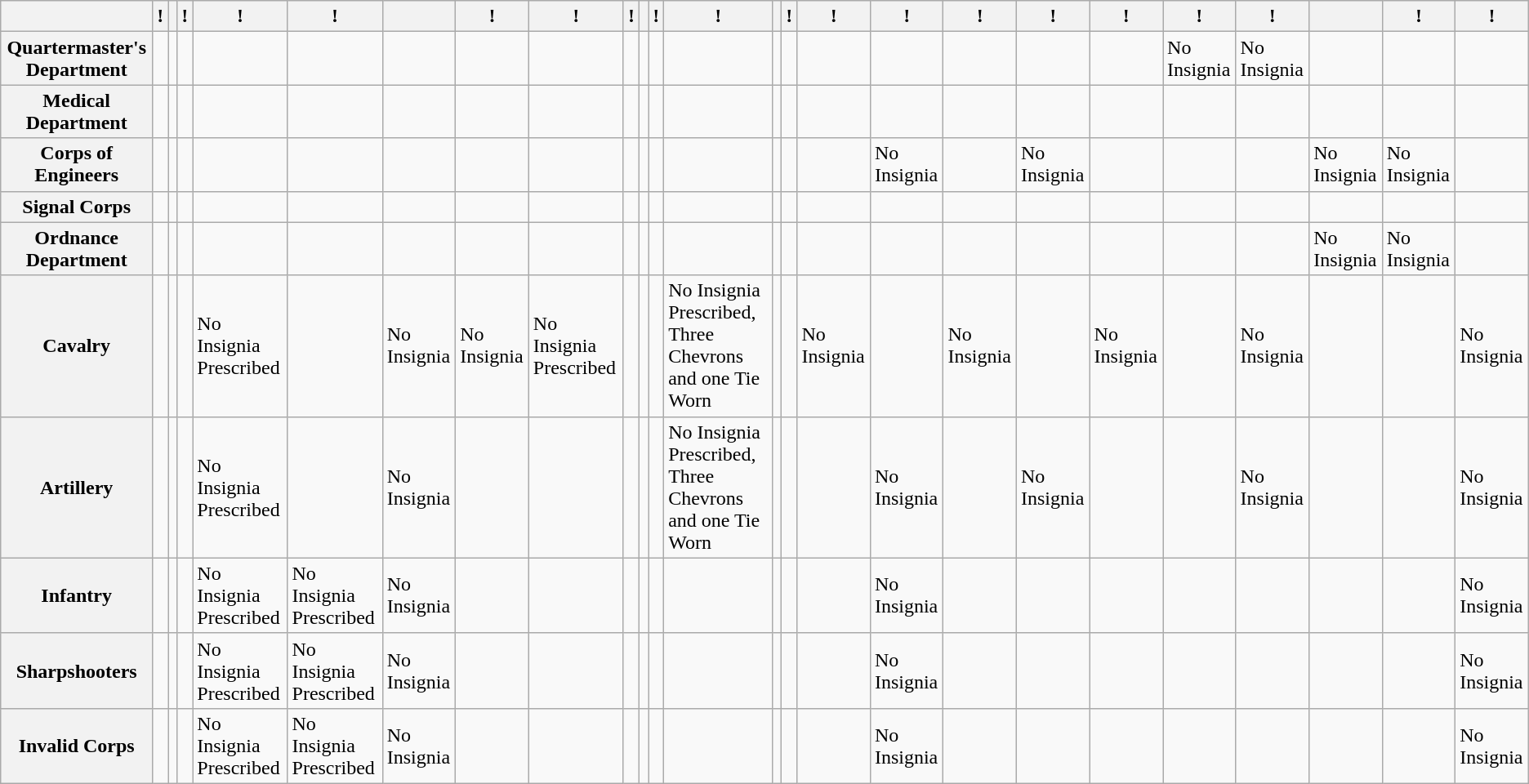<table class="wikitable">
<tr style="text-align:center;">
<th></th>
<th>!<small></small></th>
<th><small></small></th>
<th>!<small></small></th>
<th>!<small></small></th>
<th>!<small></small></th>
<th><small></small></th>
<th>!<small></small></th>
<th>!<small></small></th>
<th>!<small></small></th>
<th><small></small></th>
<th>!<small></small></th>
<th>!<small></small></th>
<th><small></small></th>
<th>!<small></small></th>
<th>!<small></small></th>
<th>!<small></small></th>
<th>!<small></small></th>
<th>!<small></small></th>
<th>!<small></small></th>
<th>!<small></small></th>
<th>!<small></small></th>
<th><small></small></th>
<th>!<small></small></th>
<th>!<small></small></th>
</tr>
<tr>
<th>Quartermaster's Department</th>
<td></td>
<td></td>
<td></td>
<td></td>
<td></td>
<td></td>
<td></td>
<td></td>
<td></td>
<td></td>
<td></td>
<td></td>
<td></td>
<td></td>
<td></td>
<td></td>
<td></td>
<td></td>
<td></td>
<td>No Insignia</td>
<td>No Insignia</td>
<td></td>
<td></td>
<td></td>
</tr>
<tr>
<th>Medical Department</th>
<td></td>
<td></td>
<td></td>
<td></td>
<td></td>
<td></td>
<td></td>
<td></td>
<td></td>
<td></td>
<td></td>
<td></td>
<td></td>
<td></td>
<td></td>
<td></td>
<td></td>
<td></td>
<td></td>
<td></td>
<td></td>
<td></td>
<td></td>
<td></td>
</tr>
<tr>
<th>Corps of Engineers</th>
<td></td>
<td></td>
<td></td>
<td></td>
<td></td>
<td></td>
<td></td>
<td></td>
<td></td>
<td></td>
<td></td>
<td></td>
<td></td>
<td></td>
<td></td>
<td>No Insignia</td>
<td></td>
<td>No Insignia</td>
<td></td>
<td></td>
<td></td>
<td>No Insignia</td>
<td>No Insignia</td>
<td></td>
</tr>
<tr>
<th>Signal Corps</th>
<td></td>
<td></td>
<td></td>
<td></td>
<td></td>
<td></td>
<td></td>
<td></td>
<td></td>
<td></td>
<td></td>
<td></td>
<td></td>
<td></td>
<td></td>
<td></td>
<td></td>
<td></td>
<td></td>
<td></td>
<td></td>
<td></td>
<td></td>
<td></td>
</tr>
<tr>
<th>Ordnance Department</th>
<td></td>
<td></td>
<td></td>
<td></td>
<td></td>
<td></td>
<td></td>
<td></td>
<td></td>
<td></td>
<td></td>
<td></td>
<td></td>
<td></td>
<td></td>
<td></td>
<td></td>
<td></td>
<td></td>
<td></td>
<td></td>
<td>No Insignia</td>
<td>No Insignia</td>
<td></td>
</tr>
<tr>
<th>Cavalry</th>
<td></td>
<td></td>
<td></td>
<td>No Insignia Prescribed</td>
<td></td>
<td>No Insignia</td>
<td>No Insignia</td>
<td>No Insignia Prescribed</td>
<td></td>
<td></td>
<td></td>
<td>No Insignia Prescribed, Three Chevrons and one Tie Worn</td>
<td></td>
<td></td>
<td>No Insignia</td>
<td></td>
<td>No Insignia</td>
<td></td>
<td>No Insignia</td>
<td></td>
<td>No Insignia</td>
<td></td>
<td></td>
<td>No Insignia</td>
</tr>
<tr>
<th>Artillery</th>
<td></td>
<td></td>
<td></td>
<td>No Insignia Prescribed</td>
<td></td>
<td>No Insignia</td>
<td></td>
<td></td>
<td></td>
<td></td>
<td></td>
<td>No Insignia Prescribed, Three Chevrons and one Tie Worn</td>
<td></td>
<td></td>
<td></td>
<td>No Insignia</td>
<td></td>
<td>No Insignia</td>
<td></td>
<td></td>
<td>No Insignia</td>
<td></td>
<td></td>
<td>No Insignia</td>
</tr>
<tr>
<th>Infantry</th>
<td></td>
<td></td>
<td></td>
<td>No Insignia Prescribed</td>
<td>No Insignia Prescribed</td>
<td>No Insignia</td>
<td></td>
<td></td>
<td></td>
<td></td>
<td></td>
<td></td>
<td></td>
<td></td>
<td></td>
<td>No Insignia</td>
<td></td>
<td></td>
<td></td>
<td></td>
<td></td>
<td></td>
<td></td>
<td>No Insignia</td>
</tr>
<tr>
<th>Sharpshooters</th>
<td></td>
<td></td>
<td></td>
<td>No Insignia Prescribed</td>
<td>No Insignia Prescribed</td>
<td>No Insignia</td>
<td></td>
<td></td>
<td></td>
<td></td>
<td></td>
<td></td>
<td></td>
<td></td>
<td></td>
<td>No Insignia</td>
<td></td>
<td></td>
<td></td>
<td></td>
<td></td>
<td></td>
<td></td>
<td>No Insignia</td>
</tr>
<tr>
<th>Invalid Corps</th>
<td></td>
<td></td>
<td></td>
<td>No Insignia Prescribed</td>
<td>No Insignia Prescribed</td>
<td>No Insignia</td>
<td></td>
<td></td>
<td></td>
<td></td>
<td></td>
<td></td>
<td></td>
<td></td>
<td></td>
<td>No Insignia</td>
<td></td>
<td></td>
<td></td>
<td></td>
<td></td>
<td></td>
<td></td>
<td>No Insignia</td>
</tr>
</table>
